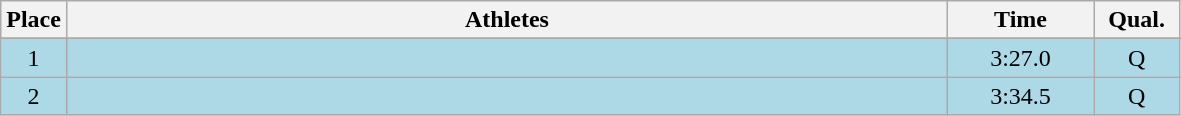<table class=wikitable style="text-align:center">
<tr>
<th width=20>Place</th>
<th width=580>Athletes</th>
<th width=90>Time</th>
<th width=50>Qual.</th>
</tr>
<tr>
</tr>
<tr bgcolor=lightblue>
<td>1</td>
<td align=left></td>
<td>3:27.0</td>
<td>Q</td>
</tr>
<tr bgcolor=lightblue>
<td>2</td>
<td align=left></td>
<td>3:34.5</td>
<td>Q</td>
</tr>
</table>
